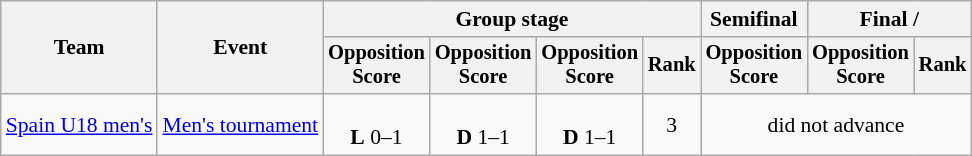<table class="wikitable" style="text-align:center; font-size:90%">
<tr>
<th rowspan=2>Team</th>
<th rowspan=2>Event</th>
<th colspan=4>Group stage</th>
<th>Semifinal</th>
<th colspan=2>Final / </th>
</tr>
<tr style="font-size:95%">
<th>Opposition<br>Score</th>
<th>Opposition<br>Score</th>
<th>Opposition<br>Score</th>
<th>Rank</th>
<th>Opposition<br>Score</th>
<th>Opposition<br>Score</th>
<th>Rank</th>
</tr>
<tr>
<td align=left><a href='#'>Spain U18 men's</a></td>
<td align=left><a href='#'>Men's tournament</a></td>
<td><br><strong>L</strong> 0–1</td>
<td><br><strong>D</strong> 1–1</td>
<td><br><strong>D</strong> 1–1</td>
<td>3</td>
<td colspan=3>did not advance</td>
</tr>
</table>
